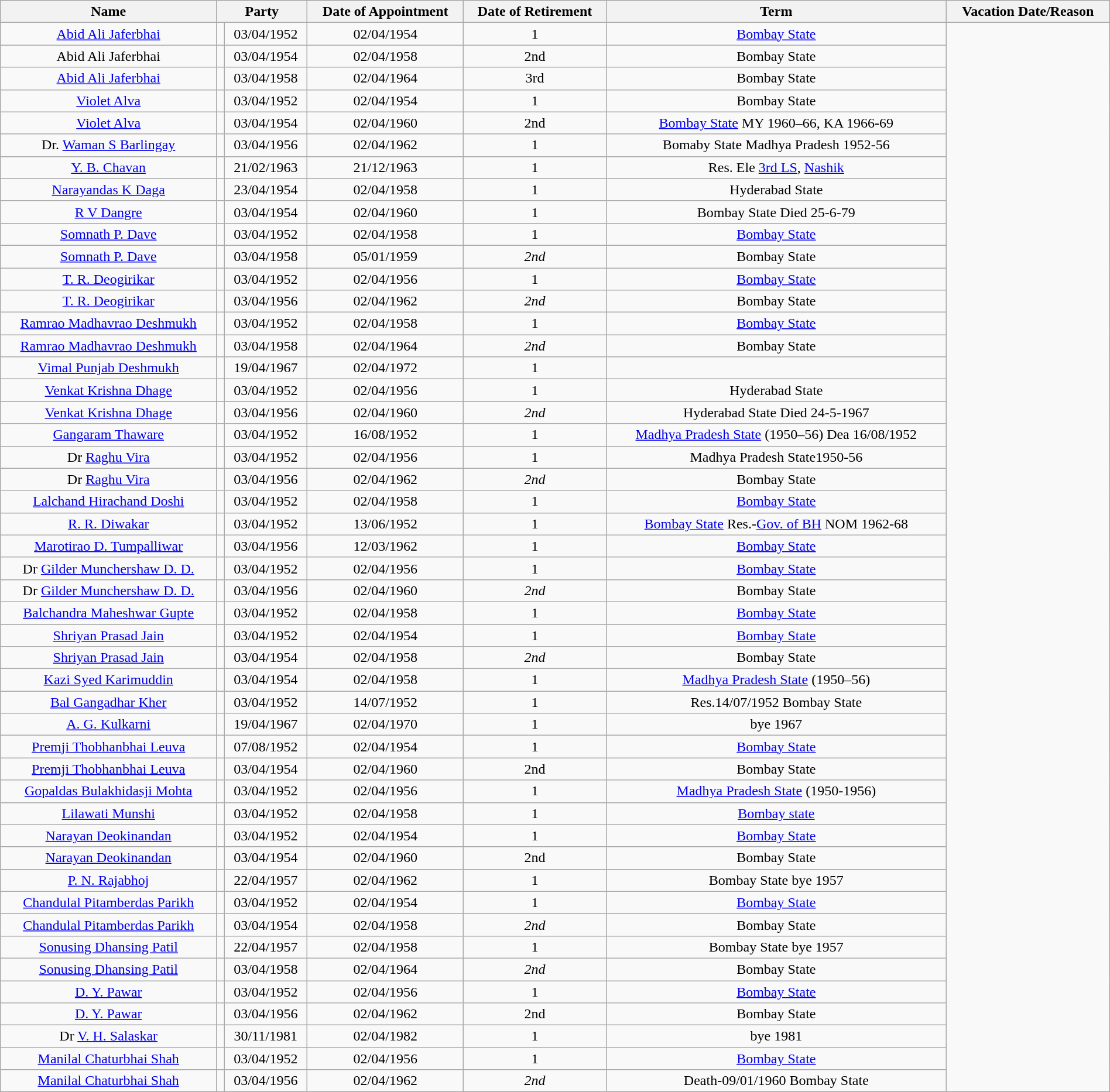<table class="wikitable sortable static-row-numbers static-row-header-text" style="width:100%; text-align:center">
<tr>
<th>Name</th>
<th colspan="2">Party</th>
<th>Date of Appointment</th>
<th>Date of Retirement</th>
<th>Term</th>
<th>Vacation Date/Reason</th>
</tr>
<tr>
<td><a href='#'>Abid Ali Jaferbhai</a></td>
<td></td>
<td>03/04/1952</td>
<td>02/04/1954</td>
<td>1</td>
<td><a href='#'>Bombay State</a></td>
</tr>
<tr>
<td>Abid Ali Jaferbhai</td>
<td></td>
<td>03/04/1954</td>
<td>02/04/1958</td>
<td>2nd</td>
<td>Bombay State</td>
</tr>
<tr>
<td><a href='#'>Abid Ali Jaferbhai</a></td>
<td></td>
<td>03/04/1958</td>
<td>02/04/1964</td>
<td>3rd</td>
<td>Bombay State</td>
</tr>
<tr>
<td><a href='#'>Violet Alva</a></td>
<td></td>
<td>03/04/1952</td>
<td>02/04/1954</td>
<td>1</td>
<td>Bombay State</td>
</tr>
<tr>
<td><a href='#'>Violet Alva</a></td>
<td></td>
<td>03/04/1954</td>
<td>02/04/1960</td>
<td>2nd</td>
<td><a href='#'>Bombay State</a> MY 1960–66, KA 1966-69</td>
</tr>
<tr>
<td>Dr. <a href='#'>Waman S Barlingay</a></td>
<td></td>
<td>03/04/1956</td>
<td>02/04/1962</td>
<td>1</td>
<td>Bomaby State Madhya Pradesh  1952-56</td>
</tr>
<tr>
<td><a href='#'>Y. B. Chavan</a></td>
<td></td>
<td>21/02/1963</td>
<td>21/12/1963</td>
<td>1</td>
<td>Res. Ele <a href='#'>3rd LS</a>, <a href='#'>Nashik</a></td>
</tr>
<tr>
<td><a href='#'>Narayandas K Daga</a></td>
<td></td>
<td>23/04/1954</td>
<td>02/04/1958</td>
<td>1</td>
<td>Hyderabad State</td>
</tr>
<tr>
<td><a href='#'>R V Dangre</a></td>
<td></td>
<td>03/04/1954</td>
<td>02/04/1960</td>
<td>1</td>
<td>Bombay State Died 25-6-79</td>
</tr>
<tr>
<td><a href='#'>Somnath P. Dave</a></td>
<td></td>
<td>03/04/1952</td>
<td>02/04/1958</td>
<td>1</td>
<td><a href='#'>Bombay State</a></td>
</tr>
<tr>
<td><a href='#'>Somnath P. Dave</a></td>
<td></td>
<td>03/04/1958</td>
<td>05/01/1959</td>
<td><em>2nd</em></td>
<td>Bombay State</td>
</tr>
<tr>
<td><a href='#'>T. R. Deogirikar</a></td>
<td></td>
<td>03/04/1952</td>
<td>02/04/1956</td>
<td>1</td>
<td><a href='#'>Bombay State</a></td>
</tr>
<tr>
<td><a href='#'>T. R. Deogirikar</a></td>
<td></td>
<td>03/04/1956</td>
<td>02/04/1962</td>
<td><em>2nd</em></td>
<td>Bombay State</td>
</tr>
<tr>
<td><a href='#'>Ramrao Madhavrao Deshmukh</a></td>
<td></td>
<td>03/04/1952</td>
<td>02/04/1958</td>
<td>1</td>
<td><a href='#'>Bombay State</a></td>
</tr>
<tr>
<td><a href='#'>Ramrao Madhavrao Deshmukh</a></td>
<td></td>
<td>03/04/1958</td>
<td>02/04/1964</td>
<td><em>2nd</em></td>
<td>Bombay State</td>
</tr>
<tr>
<td><a href='#'>Vimal Punjab Deshmukh</a></td>
<td></td>
<td>19/04/1967</td>
<td>02/04/1972</td>
<td>1</td>
<td></td>
</tr>
<tr>
<td><a href='#'>Venkat Krishna Dhage</a></td>
<td></td>
<td>03/04/1952</td>
<td>02/04/1956</td>
<td>1</td>
<td>Hyderabad State</td>
</tr>
<tr>
<td><a href='#'>Venkat Krishna Dhage</a></td>
<td></td>
<td>03/04/1956</td>
<td>02/04/1960</td>
<td><em>2nd</em></td>
<td>Hyderabad State Died 24-5-1967</td>
</tr>
<tr>
<td><a href='#'>Gangaram Thaware</a></td>
<td></td>
<td>03/04/1952</td>
<td>16/08/1952</td>
<td>1</td>
<td><a href='#'>Madhya Pradesh State</a> (1950–56) Dea 16/08/1952</td>
</tr>
<tr>
<td>Dr <a href='#'>Raghu Vira</a></td>
<td></td>
<td>03/04/1952</td>
<td>02/04/1956</td>
<td>1</td>
<td>Madhya Pradesh State1950-56</td>
</tr>
<tr>
<td>Dr <a href='#'>Raghu Vira</a></td>
<td></td>
<td>03/04/1956</td>
<td>02/04/1962</td>
<td><em>2nd</em></td>
<td>Bombay State</td>
</tr>
<tr>
<td><a href='#'>Lalchand Hirachand Doshi</a></td>
<td></td>
<td>03/04/1952</td>
<td>02/04/1958</td>
<td>1</td>
<td><a href='#'>Bombay State</a></td>
</tr>
<tr>
<td><a href='#'>R. R. Diwakar</a></td>
<td></td>
<td>03/04/1952</td>
<td>13/06/1952</td>
<td>1</td>
<td><a href='#'>Bombay State</a> Res.-<a href='#'>Gov. of BH</a> NOM 1962-68</td>
</tr>
<tr>
<td><a href='#'>Marotirao D. Tumpalliwar</a></td>
<td></td>
<td>03/04/1956</td>
<td>12/03/1962</td>
<td>1</td>
<td><a href='#'>Bombay State</a></td>
</tr>
<tr>
<td>Dr <a href='#'>Gilder Munchershaw D. D.</a></td>
<td></td>
<td>03/04/1952</td>
<td>02/04/1956</td>
<td>1</td>
<td><a href='#'>Bombay State</a></td>
</tr>
<tr>
<td>Dr <a href='#'>Gilder Munchershaw D. D.</a></td>
<td></td>
<td>03/04/1956</td>
<td>02/04/1960</td>
<td><em> 2nd</em></td>
<td>Bombay State</td>
</tr>
<tr>
<td><a href='#'>Balchandra Maheshwar Gupte</a></td>
<td></td>
<td>03/04/1952</td>
<td>02/04/1958</td>
<td>1</td>
<td><a href='#'>Bombay State</a></td>
</tr>
<tr>
<td><a href='#'>Shriyan Prasad Jain</a></td>
<td></td>
<td>03/04/1952</td>
<td>02/04/1954</td>
<td>1</td>
<td><a href='#'>Bombay State</a></td>
</tr>
<tr>
<td><a href='#'>Shriyan Prasad Jain</a></td>
<td></td>
<td>03/04/1954</td>
<td>02/04/1958</td>
<td><em>2nd</em></td>
<td>Bombay State</td>
</tr>
<tr>
<td><a href='#'>Kazi Syed Karimuddin</a></td>
<td></td>
<td>03/04/1954</td>
<td>02/04/1958</td>
<td>1</td>
<td><a href='#'>Madhya Pradesh State</a> (1950–56)</td>
</tr>
<tr>
<td><a href='#'>Bal Gangadhar Kher</a></td>
<td></td>
<td>03/04/1952</td>
<td>14/07/1952</td>
<td>1</td>
<td>Res.14/07/1952 Bombay State</td>
</tr>
<tr>
<td><a href='#'>A. G. Kulkarni</a></td>
<td></td>
<td>19/04/1967</td>
<td>02/04/1970</td>
<td>1</td>
<td>bye 1967</td>
</tr>
<tr>
<td><a href='#'>Premji Thobhanbhai Leuva</a></td>
<td></td>
<td>07/08/1952</td>
<td>02/04/1954</td>
<td>1</td>
<td><a href='#'>Bombay State</a></td>
</tr>
<tr>
<td><a href='#'>Premji Thobhanbhai Leuva</a></td>
<td></td>
<td>03/04/1954</td>
<td>02/04/1960</td>
<td>2nd</td>
<td>Bombay State</td>
</tr>
<tr>
<td><a href='#'>Gopaldas Bulakhidasji Mohta</a></td>
<td></td>
<td>03/04/1952</td>
<td>02/04/1956</td>
<td>1</td>
<td><a href='#'>Madhya Pradesh State</a> (1950-1956)</td>
</tr>
<tr>
<td><a href='#'>Lilawati Munshi</a></td>
<td></td>
<td>03/04/1952</td>
<td>02/04/1958</td>
<td>1</td>
<td><a href='#'>Bombay state</a></td>
</tr>
<tr>
<td><a href='#'>Narayan Deokinandan</a></td>
<td></td>
<td>03/04/1952</td>
<td>02/04/1954</td>
<td>1</td>
<td><a href='#'>Bombay State</a></td>
</tr>
<tr>
<td><a href='#'>Narayan Deokinandan</a></td>
<td></td>
<td>03/04/1954</td>
<td>02/04/1960</td>
<td>2nd</td>
<td>Bombay State</td>
</tr>
<tr>
<td><a href='#'>P. N. Rajabhoj</a></td>
<td></td>
<td>22/04/1957</td>
<td>02/04/1962</td>
<td>1</td>
<td>Bombay State bye 1957</td>
</tr>
<tr>
<td><a href='#'>Chandulal Pitamberdas Parikh</a></td>
<td></td>
<td>03/04/1952</td>
<td>02/04/1954</td>
<td>1</td>
<td><a href='#'>Bombay State</a></td>
</tr>
<tr>
<td><a href='#'>Chandulal Pitamberdas Parikh</a></td>
<td></td>
<td>03/04/1954</td>
<td>02/04/1958</td>
<td><em>2nd</em></td>
<td>Bombay State</td>
</tr>
<tr>
<td><a href='#'>Sonusing Dhansing Patil</a></td>
<td></td>
<td>22/04/1957</td>
<td>02/04/1958</td>
<td>1</td>
<td>Bombay State bye 1957</td>
</tr>
<tr>
<td><a href='#'>Sonusing Dhansing Patil</a></td>
<td></td>
<td>03/04/1958</td>
<td>02/04/1964</td>
<td><em>2nd</em></td>
<td>Bombay State</td>
</tr>
<tr>
<td><a href='#'>D. Y. Pawar</a></td>
<td></td>
<td>03/04/1952</td>
<td>02/04/1956</td>
<td>1</td>
<td><a href='#'>Bombay State</a></td>
</tr>
<tr>
<td><a href='#'>D. Y. Pawar</a></td>
<td></td>
<td>03/04/1956</td>
<td>02/04/1962</td>
<td>2nd</td>
<td>Bombay State</td>
</tr>
<tr>
<td>Dr <a href='#'>V. H. Salaskar</a></td>
<td></td>
<td>30/11/1981</td>
<td>02/04/1982</td>
<td>1</td>
<td>bye 1981</td>
</tr>
<tr>
<td><a href='#'>Manilal Chaturbhai Shah</a></td>
<td></td>
<td>03/04/1952</td>
<td>02/04/1956</td>
<td>1</td>
<td><a href='#'>Bombay State</a></td>
</tr>
<tr>
<td><a href='#'>Manilal Chaturbhai Shah</a></td>
<td></td>
<td>03/04/1956</td>
<td>02/04/1962</td>
<td><em>2nd</em></td>
<td>Death-09/01/1960 Bombay State</td>
</tr>
</table>
